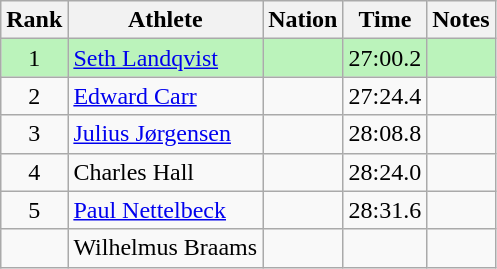<table class="wikitable sortable">
<tr>
<th>Rank</th>
<th>Athlete</th>
<th>Nation</th>
<th>Time</th>
<th>Notes</th>
</tr>
<tr bgcolor=bbf3bb>
<td align=center>1</td>
<td><a href='#'>Seth Landqvist</a></td>
<td></td>
<td align=center>27:00.2</td>
<td align=center></td>
</tr>
<tr>
<td align=center>2</td>
<td><a href='#'>Edward Carr</a></td>
<td></td>
<td align=center>27:24.4</td>
<td></td>
</tr>
<tr>
<td align=center>3</td>
<td><a href='#'>Julius Jørgensen</a></td>
<td></td>
<td align=center>28:08.8</td>
<td></td>
</tr>
<tr>
<td align=center>4</td>
<td>Charles Hall</td>
<td></td>
<td align=center>28:24.0</td>
<td></td>
</tr>
<tr>
<td align=center>5</td>
<td><a href='#'>Paul Nettelbeck</a></td>
<td></td>
<td align=center>28:31.6</td>
<td></td>
</tr>
<tr>
<td align=center></td>
<td>Wilhelmus Braams</td>
<td></td>
<td align=center></td>
<td></td>
</tr>
</table>
